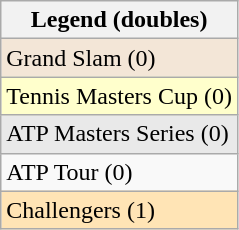<table class="wikitable">
<tr>
<th>Legend (doubles)</th>
</tr>
<tr style="background:#f3e6d7;">
<td>Grand Slam (0)</td>
</tr>
<tr style="background:#ffffcc;">
<td>Tennis Masters Cup (0)</td>
</tr>
<tr style="background:#e9e9e9;">
<td>ATP Masters Series (0)</td>
</tr>
<tr>
<td>ATP Tour (0)</td>
</tr>
<tr bgcolor="moccasin">
<td>Challengers (1)</td>
</tr>
</table>
